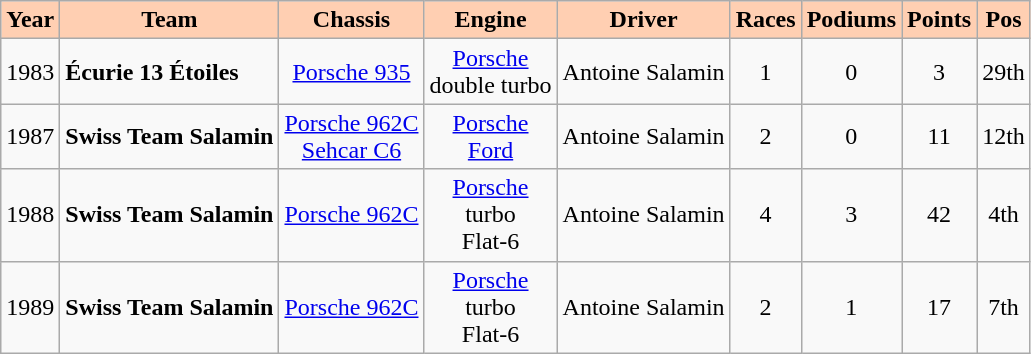<table class="wikitable centre alternance" style="text-align:center">
<tr>
<th scope=col style="background:#FFCFB2">Year</th>
<th scope=col style="background:#FFCFB2">Team</th>
<th scope=col style="background:#FFCFB2">Chassis</th>
<th scope=col style="background:#FFCFB2">Engine</th>
<th scope=col style="background:#FFCFB2">Driver</th>
<th scope=col style="background:#FFCFB2">Races</th>
<th scope=col style="background:#FFCFB2">Podiums</th>
<th scope=col style="background:#FFCFB2">Points</th>
<th scope=col style="background:#FFCFB2">Pos</th>
</tr>
<tr>
<td>1983</td>
<td align="left"> <strong>Écurie 13 Étoiles</strong></td>
<td><a href='#'>Porsche 935</a></td>
<td><a href='#'>Porsche</a><br>double turbo</td>
<td align="left"> Antoine Salamin</td>
<td>1</td>
<td>0</td>
<td>3</td>
<td>29th</td>
</tr>
<tr>
<td>1987</td>
<td align="left"> <strong>Swiss Team Salamin</strong></td>
<td><a href='#'>Porsche 962C</a><br><a href='#'>Sehcar C6</a></td>
<td><a href='#'>Porsche</a><br><a href='#'>Ford</a></td>
<td align="left"> Antoine Salamin</td>
<td>2</td>
<td>0</td>
<td>11</td>
<td>12th</td>
</tr>
<tr>
<td>1988</td>
<td align="left"> <strong>Swiss Team Salamin</strong></td>
<td><a href='#'>Porsche 962C</a></td>
<td><a href='#'>Porsche</a><br> turbo<br>Flat-6</td>
<td align="left"> Antoine Salamin</td>
<td>4</td>
<td>3</td>
<td>42</td>
<td>4th</td>
</tr>
<tr>
<td>1989</td>
<td align="left"> <strong>Swiss Team Salamin</strong></td>
<td><a href='#'>Porsche 962C</a></td>
<td><a href='#'>Porsche</a><br> turbo<br>Flat-6</td>
<td align="left"> Antoine Salamin</td>
<td>2</td>
<td>1</td>
<td>17</td>
<td>7th</td>
</tr>
</table>
